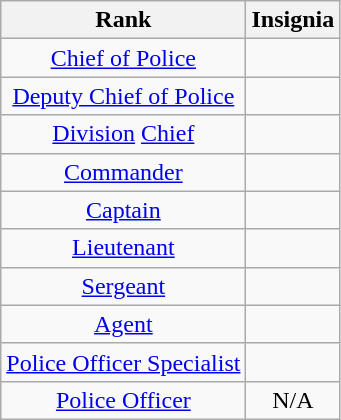<table class="wikitable">
<tr>
<th>Rank</th>
<th>Insignia</th>
</tr>
<tr>
<td align="center"><a href='#'>Chief of Police</a></td>
<td align="center"></td>
</tr>
<tr>
<td align="center"><a href='#'>Deputy Chief of Police</a></td>
<td align="center"></td>
</tr>
<tr>
<td align="center"><a href='#'>Division</a> <a href='#'>Chief</a></td>
<td align="center"></td>
</tr>
<tr>
<td align="center"><a href='#'>Commander</a></td>
<td align="center"></td>
</tr>
<tr>
<td align="center"><a href='#'>Captain</a></td>
<td align="center"></td>
</tr>
<tr>
<td align="center"><a href='#'>Lieutenant</a></td>
<td align="center"></td>
</tr>
<tr>
<td align="center"><a href='#'>Sergeant</a></td>
<td align="center"></td>
</tr>
<tr>
<td align="center"><a href='#'>Agent</a></td>
<td align="center"></td>
</tr>
<tr>
<td align="center"><a href='#'>Police Officer Specialist</a></td>
<td align="center"></td>
</tr>
<tr>
<td align="center"><a href='#'>Police Officer</a></td>
<td align="center">N/A</td>
</tr>
</table>
